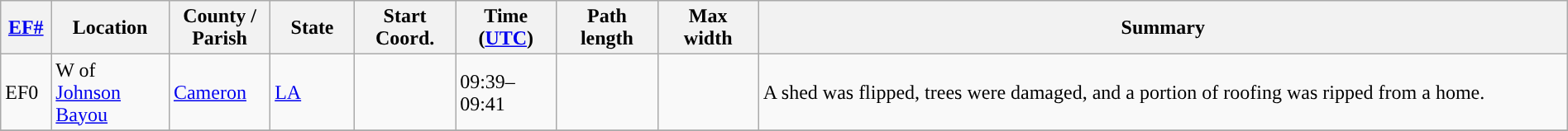<table class="wikitable sortable" style="width:100%;">
<tr>
<th scope="col"  style="width:3%; text-align:center;"><a href='#'>EF#</a></th>
<th scope="col"  style="width:7%; text-align:center;" class="unsortable">Location</th>
<th scope="col"  style="width:6%; text-align:center;" class="unsortable">County / Parish</th>
<th scope="col"  style="width:5%; text-align:center;">State</th>
<th scope="col"  style="width:6%; text-align:center;">Start Coord.</th>
<th scope="col"  style="width:6%; text-align:center;">Time (<a href='#'>UTC</a>)</th>
<th scope="col"  style="width:6%; text-align:center;">Path length</th>
<th scope="col"  style="width:6%; text-align:center;">Max width</th>
<th scope="col" class="unsortable" style="width:48%; text-align:center;">Summary</th>
</tr>
<tr>
<td>EF0</td>
<td>W of <a href='#'>Johnson Bayou</a></td>
<td><a href='#'>Cameron</a></td>
<td><a href='#'>LA</a></td>
<td></td>
<td>09:39–09:41</td>
<td></td>
<td></td>
<td>A shed was flipped, trees were damaged, and a portion of roofing was ripped from a home.</td>
</tr>
<tr>
</tr>
</table>
